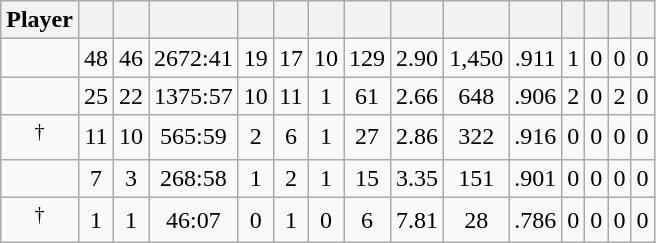<table class="wikitable sortable" style="text-align:center;">
<tr>
<th>Player</th>
<th></th>
<th></th>
<th></th>
<th></th>
<th></th>
<th></th>
<th></th>
<th></th>
<th></th>
<th></th>
<th></th>
<th></th>
<th></th>
<th></th>
</tr>
<tr>
<td></td>
<td>48</td>
<td>46</td>
<td>2672:41</td>
<td>19</td>
<td>17</td>
<td>10</td>
<td>129</td>
<td>2.90</td>
<td>1,450</td>
<td>.911</td>
<td>1</td>
<td>0</td>
<td>0</td>
<td>0</td>
</tr>
<tr>
<td></td>
<td>25</td>
<td>22</td>
<td>1375:57</td>
<td>10</td>
<td>11</td>
<td>1</td>
<td>61</td>
<td>2.66</td>
<td>648</td>
<td>.906</td>
<td>2</td>
<td>0</td>
<td>2</td>
<td>0</td>
</tr>
<tr>
<td><sup>†</sup></td>
<td>11</td>
<td>10</td>
<td>565:59</td>
<td>2</td>
<td>6</td>
<td>1</td>
<td>27</td>
<td>2.86</td>
<td>322</td>
<td>.916</td>
<td>0</td>
<td>0</td>
<td>0</td>
<td>0</td>
</tr>
<tr>
<td></td>
<td>7</td>
<td>3</td>
<td>268:58</td>
<td>1</td>
<td>2</td>
<td>1</td>
<td>15</td>
<td>3.35</td>
<td>151</td>
<td>.901</td>
<td>0</td>
<td>0</td>
<td>0</td>
<td>0</td>
</tr>
<tr>
<td><sup>†</sup></td>
<td>1</td>
<td>1</td>
<td>46:07</td>
<td>0</td>
<td>1</td>
<td>0</td>
<td>6</td>
<td>7.81</td>
<td>28</td>
<td>.786</td>
<td>0</td>
<td>0</td>
<td>0</td>
<td>0</td>
</tr>
</table>
